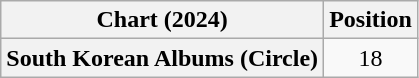<table class="wikitable plainrowheaders" style="text-align:center">
<tr>
<th scope="col">Chart (2024)</th>
<th scope="col">Position</th>
</tr>
<tr>
<th scope="row">South Korean Albums (Circle)</th>
<td>18</td>
</tr>
</table>
